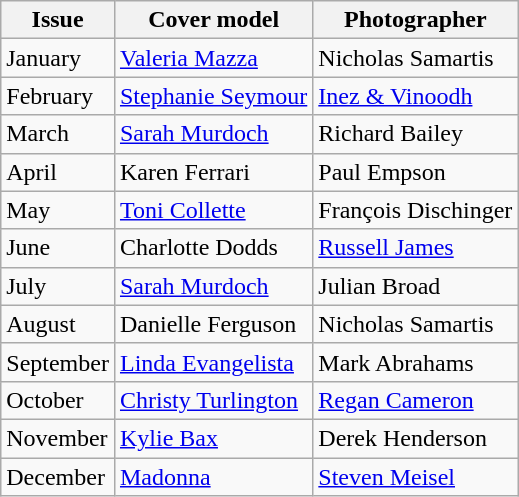<table class="wikitable">
<tr>
<th>Issue</th>
<th>Cover model</th>
<th>Photographer</th>
</tr>
<tr>
<td>January</td>
<td><a href='#'>Valeria Mazza</a></td>
<td>Nicholas Samartis</td>
</tr>
<tr>
<td>February</td>
<td><a href='#'>Stephanie Seymour</a></td>
<td><a href='#'>Inez & Vinoodh</a></td>
</tr>
<tr>
<td>March</td>
<td><a href='#'>Sarah Murdoch</a></td>
<td>Richard Bailey</td>
</tr>
<tr>
<td>April</td>
<td>Karen Ferrari</td>
<td>Paul Empson</td>
</tr>
<tr>
<td>May</td>
<td><a href='#'>Toni Collette</a></td>
<td>François Dischinger</td>
</tr>
<tr>
<td>June</td>
<td>Charlotte Dodds</td>
<td><a href='#'>Russell James</a></td>
</tr>
<tr>
<td>July</td>
<td><a href='#'>Sarah Murdoch</a></td>
<td>Julian Broad</td>
</tr>
<tr>
<td>August</td>
<td>Danielle Ferguson</td>
<td>Nicholas Samartis</td>
</tr>
<tr>
<td>September</td>
<td><a href='#'>Linda Evangelista</a></td>
<td>Mark Abrahams</td>
</tr>
<tr>
<td>October</td>
<td><a href='#'>Christy Turlington</a></td>
<td><a href='#'>Regan Cameron</a></td>
</tr>
<tr>
<td>November</td>
<td><a href='#'>Kylie Bax</a></td>
<td>Derek Henderson</td>
</tr>
<tr>
<td>December</td>
<td><a href='#'>Madonna</a></td>
<td><a href='#'>Steven Meisel</a></td>
</tr>
</table>
